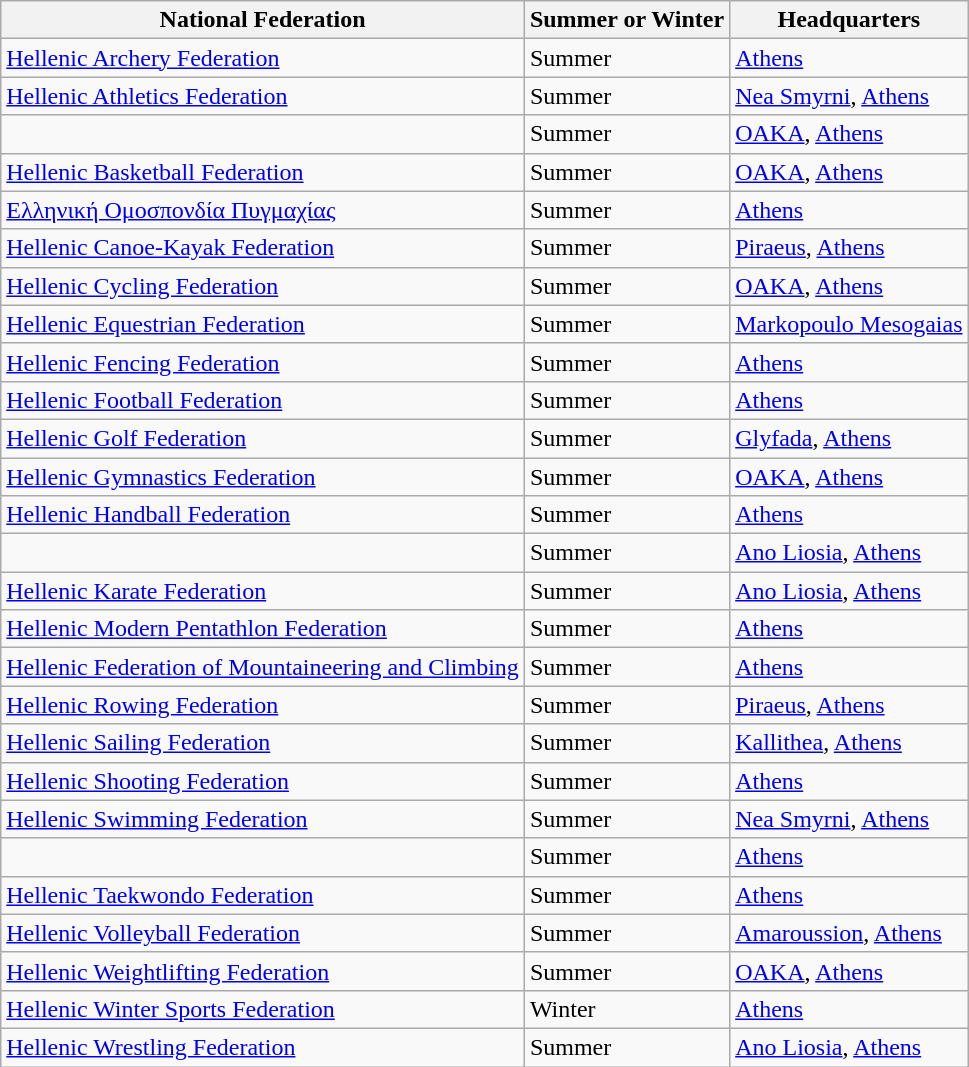<table class="wikitable sortable">
<tr>
<th>National Federation</th>
<th>Summer or Winter</th>
<th>Headquarters</th>
</tr>
<tr>
<td><a href='#'>Hellenic Archery Federation</a></td>
<td>Summer</td>
<td><a href='#'>Athens</a></td>
</tr>
<tr>
<td><a href='#'>Hellenic Athletics Federation</a></td>
<td>Summer</td>
<td><a href='#'>Nea Smyrni</a>, <a href='#'>Athens</a></td>
</tr>
<tr>
<td></td>
<td>Summer</td>
<td><a href='#'>OAKA</a>, <a href='#'>Athens</a></td>
</tr>
<tr>
<td><a href='#'>Hellenic Basketball Federation</a></td>
<td>Summer</td>
<td><a href='#'>OAKA</a>, <a href='#'>Athens</a></td>
</tr>
<tr>
<td><a href='#'>Ελληνική Ομοσπονδία Πυγμαχίας</a></td>
<td>Summer</td>
<td><a href='#'>Athens</a></td>
</tr>
<tr>
<td><a href='#'>Hellenic Canoe-Kayak Federation</a></td>
<td>Summer</td>
<td><a href='#'>Piraeus</a>, <a href='#'>Athens</a></td>
</tr>
<tr>
<td><a href='#'>Hellenic Cycling Federation</a></td>
<td>Summer</td>
<td><a href='#'>OAKA</a>, <a href='#'>Athens</a></td>
</tr>
<tr>
<td><a href='#'>Hellenic Equestrian Federation</a></td>
<td>Summer</td>
<td><a href='#'>Markopoulo Mesogaias</a></td>
</tr>
<tr>
<td><a href='#'>Hellenic Fencing Federation</a></td>
<td>Summer</td>
<td><a href='#'>Athens</a></td>
</tr>
<tr>
<td><a href='#'>Hellenic Football Federation</a></td>
<td>Summer</td>
<td><a href='#'>Athens</a></td>
</tr>
<tr>
<td><a href='#'>Hellenic Golf Federation</a></td>
<td>Summer</td>
<td><a href='#'>Glyfada</a>, <a href='#'>Athens</a></td>
</tr>
<tr>
<td><a href='#'>Hellenic Gymnastics Federation</a></td>
<td>Summer</td>
<td><a href='#'>OAKA</a>, <a href='#'>Athens</a></td>
</tr>
<tr>
<td><a href='#'>Hellenic Handball Federation</a></td>
<td>Summer</td>
<td><a href='#'>Athens</a></td>
</tr>
<tr>
<td></td>
<td>Summer</td>
<td><a href='#'>Ano Liosia</a>, <a href='#'>Athens</a></td>
</tr>
<tr>
<td><a href='#'>Hellenic Karate Federation</a></td>
<td>Summer</td>
<td><a href='#'>Ano Liosia</a>, <a href='#'>Athens</a></td>
</tr>
<tr>
<td><a href='#'>Hellenic Modern Pentathlon Federation</a></td>
<td>Summer</td>
<td><a href='#'>Athens</a></td>
</tr>
<tr>
<td><a href='#'>Hellenic Federation of Mountaineering and Climbing</a></td>
<td>Summer</td>
<td><a href='#'>Athens</a></td>
</tr>
<tr>
<td><a href='#'>Hellenic Rowing Federation</a></td>
<td>Summer</td>
<td><a href='#'>Piraeus</a>, <a href='#'>Athens</a></td>
</tr>
<tr>
<td><a href='#'>Hellenic Sailing Federation</a></td>
<td>Summer</td>
<td><a href='#'>Kallithea</a>, <a href='#'>Athens</a></td>
</tr>
<tr>
<td><a href='#'>Hellenic Shooting Federation</a></td>
<td>Summer</td>
<td><a href='#'>Athens</a></td>
</tr>
<tr>
<td><a href='#'>Hellenic Swimming Federation</a></td>
<td>Summer</td>
<td><a href='#'>Nea Smyrni</a>, <a href='#'>Athens</a></td>
</tr>
<tr>
<td></td>
<td>Summer</td>
<td><a href='#'>Athens</a></td>
</tr>
<tr>
<td><a href='#'>Hellenic Taekwondo Federation</a></td>
<td>Summer</td>
<td><a href='#'>Athens</a></td>
</tr>
<tr>
<td><a href='#'>Hellenic Volleyball Federation</a></td>
<td>Summer</td>
<td><a href='#'>Amaroussion</a>, <a href='#'>Athens</a></td>
</tr>
<tr>
<td><a href='#'>Hellenic Weightlifting Federation</a></td>
<td>Summer</td>
<td><a href='#'>OAKA</a>, <a href='#'>Athens</a></td>
</tr>
<tr>
<td><a href='#'>Hellenic Winter Sports Federation</a></td>
<td>Winter</td>
<td><a href='#'>Athens</a></td>
</tr>
<tr>
<td><a href='#'>Hellenic Wrestling Federation</a></td>
<td>Summer</td>
<td><a href='#'>Ano Liosia</a>, <a href='#'>Athens</a></td>
</tr>
</table>
